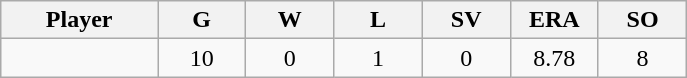<table class="wikitable sortable">
<tr>
<th bgcolor="#DDDDFF" width="16%">Player</th>
<th bgcolor="#DDDDFF" width="9%">G</th>
<th bgcolor="#DDDDFF" width="9%">W</th>
<th bgcolor="#DDDDFF" width="9%">L</th>
<th bgcolor="#DDDDFF" width="9%">SV</th>
<th bgcolor="#DDDDFF" width="9%">ERA</th>
<th bgcolor="#DDDDFF" width="9%">SO</th>
</tr>
<tr align="center">
<td></td>
<td>10</td>
<td>0</td>
<td>1</td>
<td>0</td>
<td>8.78</td>
<td>8</td>
</tr>
</table>
